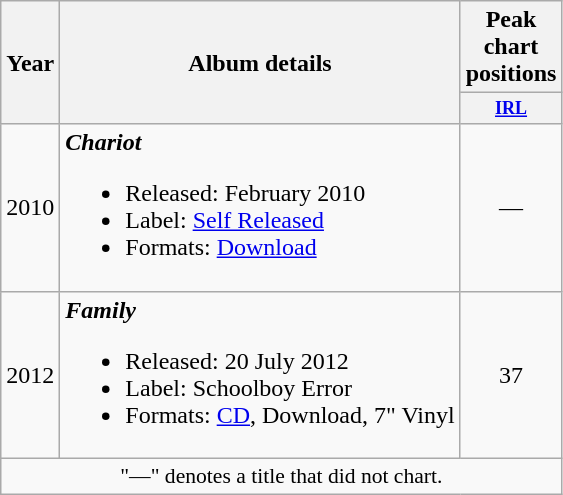<table class="wikitable" style=text-align:center;>
<tr>
<th rowspan="2">Year</th>
<th rowspan="2">Album details</th>
<th>Peak chart positions</th>
</tr>
<tr>
<th style="width:4em;font-size:75%"><a href='#'>IRL</a><br></th>
</tr>
<tr>
<td>2010</td>
<td align="left"><strong><em>Chariot</em></strong><br><ul><li>Released: February 2010</li><li>Label: <a href='#'>Self Released</a></li><li>Formats: <a href='#'>Download</a></li></ul></td>
<td>—</td>
</tr>
<tr>
<td>2012</td>
<td align="left"><strong><em>Family</em></strong><br><ul><li>Released: 20 July 2012</li><li>Label: Schoolboy Error</li><li>Formats: <a href='#'>CD</a>, Download, 7" Vinyl</li></ul></td>
<td>37</td>
</tr>
<tr>
<td colspan="3" style="font-size:90%">"—" denotes a title that did not chart.</td>
</tr>
</table>
